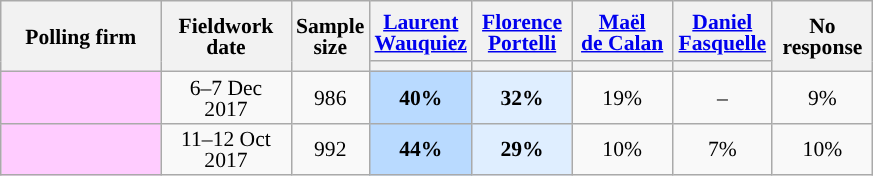<table class="wikitable sortable" style="text-align:center;font-size:90%;line-height:14px;">
<tr style="height:40px;">
<th style="width:100px;" rowspan="2">Polling firm</th>
<th style="width:80px;" rowspan="2">Fieldwork date</th>
<th style="width:35px;" rowspan="2">Sample<br>size</th>
<th class="unsortable" style="width:60px;"><a href='#'>Laurent Wauquiez</a></th>
<th class="unsortable" style="width:60px;"><a href='#'>Florence Portelli</a></th>
<th class="unsortable" style="width:60px;"><a href='#'>Maël<br>de Calan</a></th>
<th class="unsortable" style="width:60px;"><a href='#'>Daniel Fasquelle</a></th>
<th class="unsortable" style="width:60px;" rowspan="2">No response</th>
</tr>
<tr>
<th style="background:"></th>
<th style="background:"></th>
<th style="background:"></th>
<th style="background:"></th>
</tr>
<tr>
<td style="background:#FFCCFF;"></td>
<td data-sort-value="2017-12-07">6–7 Dec 2017</td>
<td>986</td>
<td style="background:#B9DAFF;"><strong>40%</strong></td>
<td style="background:#DFEEFF;"><strong>32%</strong></td>
<td>19%</td>
<td>–</td>
<td>9%</td>
</tr>
<tr>
<td style="background:#FFCCFF;"></td>
<td data-sort-value="2017-10-12">11–12 Oct 2017</td>
<td>992</td>
<td style="background:#B9DAFF;"><strong>44%</strong></td>
<td style="background:#DFEEFF;"><strong>29%</strong></td>
<td>10%</td>
<td>7%</td>
<td>10%</td>
</tr>
</table>
